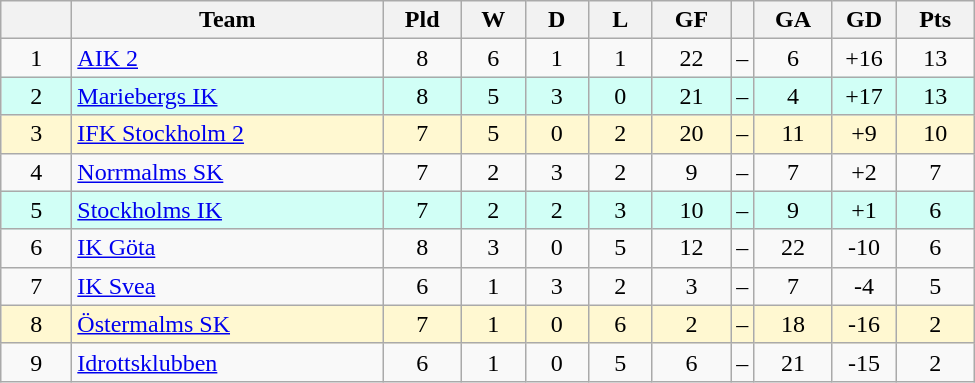<table class="wikitable" style="text-align: center;">
<tr>
<th style="width: 40px;"></th>
<th style="width: 200px;">Team</th>
<th style="width: 45px;">Pld</th>
<th style="width: 35px;">W</th>
<th style="width: 35px;">D</th>
<th style="width: 35px;">L</th>
<th style="width: 45px;">GF</th>
<th></th>
<th style="width: 45px;">GA</th>
<th style="width: 35px;">GD</th>
<th style="width: 45px;">Pts</th>
</tr>
<tr>
<td>1</td>
<td style="text-align: left;"><a href='#'>AIK 2</a></td>
<td>8</td>
<td>6</td>
<td>1</td>
<td>1</td>
<td>22</td>
<td>–</td>
<td>6</td>
<td>+16</td>
<td>13</td>
</tr>
<tr style="background: #d1fff6">
<td>2</td>
<td style="text-align: left;"><a href='#'>Mariebergs IK</a></td>
<td>8</td>
<td>5</td>
<td>3</td>
<td>0</td>
<td>21</td>
<td>–</td>
<td>4</td>
<td>+17</td>
<td>13</td>
</tr>
<tr style="background: #fff8d1">
<td>3</td>
<td style="text-align: left;"><a href='#'>IFK Stockholm 2</a></td>
<td>7</td>
<td>5</td>
<td>0</td>
<td>2</td>
<td>20</td>
<td>–</td>
<td>11</td>
<td>+9</td>
<td>10</td>
</tr>
<tr>
<td>4</td>
<td style="text-align: left;"><a href='#'>Norrmalms SK</a></td>
<td>7</td>
<td>2</td>
<td>3</td>
<td>2</td>
<td>9</td>
<td>–</td>
<td>7</td>
<td>+2</td>
<td>7</td>
</tr>
<tr style="background: #d1fff6">
<td>5</td>
<td style="text-align: left;"><a href='#'>Stockholms IK</a></td>
<td>7</td>
<td>2</td>
<td>2</td>
<td>3</td>
<td>10</td>
<td>–</td>
<td>9</td>
<td>+1</td>
<td>6</td>
</tr>
<tr>
<td>6</td>
<td style="text-align: left;"><a href='#'>IK Göta</a></td>
<td>8</td>
<td>3</td>
<td>0</td>
<td>5</td>
<td>12</td>
<td>–</td>
<td>22</td>
<td>-10</td>
<td>6</td>
</tr>
<tr>
<td>7</td>
<td style="text-align: left;"><a href='#'>IK Svea</a></td>
<td>6</td>
<td>1</td>
<td>3</td>
<td>2</td>
<td>3</td>
<td>–</td>
<td>7</td>
<td>-4</td>
<td>5</td>
</tr>
<tr style="background: #fff8d1">
<td>8</td>
<td style="text-align: left;"><a href='#'>Östermalms SK</a></td>
<td>7</td>
<td>1</td>
<td>0</td>
<td>6</td>
<td>2</td>
<td>–</td>
<td>18</td>
<td>-16</td>
<td>2</td>
</tr>
<tr>
<td>9</td>
<td style="text-align: left;"><a href='#'>Idrottsklubben</a></td>
<td>6</td>
<td>1</td>
<td>0</td>
<td>5</td>
<td>6</td>
<td>–</td>
<td>21</td>
<td>-15</td>
<td>2</td>
</tr>
</table>
